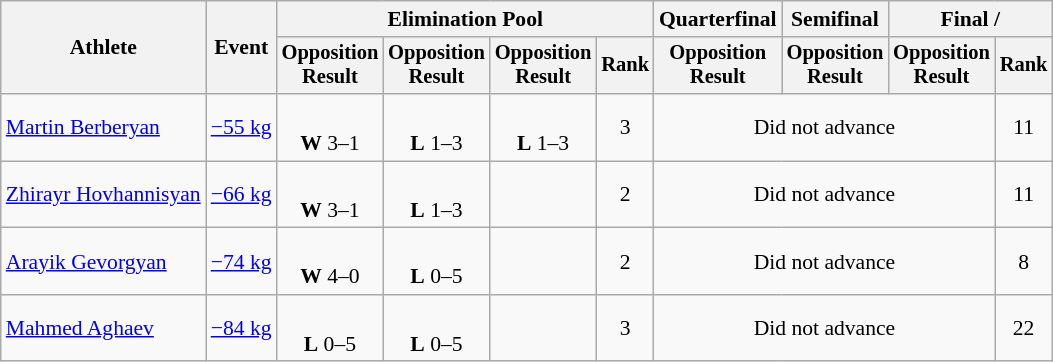<table class="wikitable" style="font-size:90%">
<tr>
<th rowspan="2">Athlete</th>
<th rowspan="2">Event</th>
<th colspan=4>Elimination Pool</th>
<th>Quarterfinal</th>
<th>Semifinal</th>
<th colspan=2>Final / </th>
</tr>
<tr style="font-size: 95%">
<th>Opposition<br>Result</th>
<th>Opposition<br>Result</th>
<th>Opposition<br>Result</th>
<th>Rank</th>
<th>Opposition<br>Result</th>
<th>Opposition<br>Result</th>
<th>Opposition<br>Result</th>
<th>Rank</th>
</tr>
<tr align=center>
<td align=left><a href='#'>Martin Berberyan</a></td>
<td align=left><a href='#'>−55 kg</a></td>
<td><br><strong>W</strong> 3–1 <sup></sup></td>
<td><br><strong>L</strong> 1–3 <sup></sup></td>
<td><br><strong>L</strong> 1–3 <sup></sup></td>
<td>3</td>
<td colspan=3>Did not advance</td>
<td>11</td>
</tr>
<tr align=center>
<td align=left><a href='#'>Zhirayr Hovhannisyan</a></td>
<td align=left><a href='#'>−66 kg</a></td>
<td><br><strong>W</strong> 3–1 <sup></sup></td>
<td><br><strong>L</strong> 1–3 <sup></sup></td>
<td></td>
<td>2</td>
<td colspan=3>Did not advance</td>
<td>11</td>
</tr>
<tr align=center>
<td align=left><a href='#'>Arayik Gevorgyan</a></td>
<td align=left><a href='#'>−74 kg</a></td>
<td><br><strong>W</strong> 4–0 <sup></sup></td>
<td><br><strong>L</strong> 0–5 <sup></sup></td>
<td></td>
<td>2</td>
<td colspan=3>Did not advance</td>
<td>8</td>
</tr>
<tr align=center>
<td align=left><a href='#'>Mahmed Aghaev</a></td>
<td align=left><a href='#'>−84 kg</a></td>
<td><br><strong>L</strong> 0–5 <sup></sup></td>
<td><br><strong>L</strong> 0–5 <sup></sup></td>
<td></td>
<td>3</td>
<td colspan=3>Did not advance</td>
<td>22</td>
</tr>
</table>
